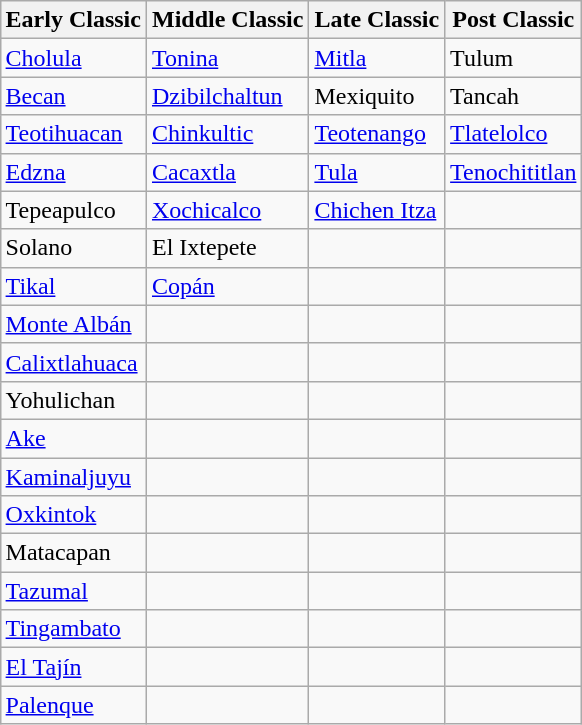<table class="wikitable" style="margin: 1em auto 1em auto;">
<tr>
<th>Early Classic</th>
<th>Middle Classic</th>
<th>Late Classic</th>
<th>Post Classic</th>
</tr>
<tr>
<td><a href='#'>Cholula</a></td>
<td><a href='#'>Tonina</a></td>
<td><a href='#'>Mitla</a></td>
<td>Tulum</td>
</tr>
<tr>
<td><a href='#'>Becan</a></td>
<td><a href='#'>Dzibilchaltun</a></td>
<td>Mexiquito</td>
<td>Tancah</td>
</tr>
<tr>
<td><a href='#'>Teotihuacan</a></td>
<td><a href='#'>Chinkultic</a></td>
<td><a href='#'>Teotenango</a></td>
<td><a href='#'>Tlatelolco</a></td>
</tr>
<tr>
<td><a href='#'>Edzna</a></td>
<td><a href='#'>Cacaxtla</a></td>
<td><a href='#'>Tula</a></td>
<td><a href='#'>Tenochititlan</a></td>
</tr>
<tr>
<td>Tepeapulco</td>
<td><a href='#'>Xochicalco</a></td>
<td><a href='#'>Chichen Itza</a></td>
<td></td>
</tr>
<tr>
<td>Solano</td>
<td>El Ixtepete</td>
<td></td>
<td></td>
</tr>
<tr>
<td><a href='#'>Tikal</a></td>
<td><a href='#'>Copán</a></td>
<td></td>
<td></td>
</tr>
<tr>
<td><a href='#'>Monte Albán</a></td>
<td></td>
<td></td>
<td></td>
</tr>
<tr>
<td><a href='#'>Calixtlahuaca</a></td>
<td></td>
<td></td>
<td></td>
</tr>
<tr>
<td>Yohulichan</td>
<td></td>
<td></td>
<td></td>
</tr>
<tr>
<td><a href='#'>Ake</a></td>
<td></td>
<td></td>
<td></td>
</tr>
<tr>
<td><a href='#'>Kaminaljuyu</a></td>
<td></td>
<td></td>
<td></td>
</tr>
<tr>
<td><a href='#'>Oxkintok</a></td>
<td></td>
<td></td>
<td></td>
</tr>
<tr>
<td>Matacapan</td>
<td></td>
<td></td>
<td></td>
</tr>
<tr>
<td><a href='#'>Tazumal</a></td>
<td></td>
<td></td>
<td></td>
</tr>
<tr>
<td><a href='#'>Tingambato</a></td>
<td></td>
<td></td>
<td></td>
</tr>
<tr>
<td><a href='#'>El Tajín</a></td>
<td></td>
<td></td>
<td></td>
</tr>
<tr>
<td><a href='#'>Palenque</a></td>
<td></td>
<td></td>
<td></td>
</tr>
</table>
